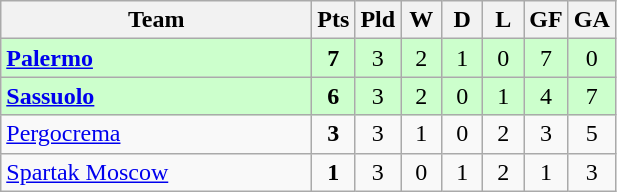<table class="wikitable" style="text-align:center;">
<tr>
<th width=200>Team</th>
<th width=20>Pts</th>
<th width=20>Pld</th>
<th width=20>W</th>
<th width=20>D</th>
<th width=20>L</th>
<th width=20>GF</th>
<th width=20>GA</th>
</tr>
<tr style="background:#ccffcc">
<td style="text-align:left">  <strong><a href='#'>Palermo</a></strong></td>
<td><strong>7</strong></td>
<td>3</td>
<td>2</td>
<td>1</td>
<td>0</td>
<td>7</td>
<td>0</td>
</tr>
<tr style="background:#ccffcc">
<td style="text-align:left">  <strong><a href='#'>Sassuolo</a></strong></td>
<td><strong>6</strong></td>
<td>3</td>
<td>2</td>
<td>0</td>
<td>1</td>
<td>4</td>
<td>7</td>
</tr>
<tr>
<td style="text-align:left"> <a href='#'>Pergocrema</a></td>
<td><strong>3</strong></td>
<td>3</td>
<td>1</td>
<td>0</td>
<td>2</td>
<td>3</td>
<td>5</td>
</tr>
<tr>
<td style="text-align:left"> <a href='#'>Spartak Moscow</a></td>
<td><strong>1</strong></td>
<td>3</td>
<td>0</td>
<td>1</td>
<td>2</td>
<td>1</td>
<td>3</td>
</tr>
</table>
